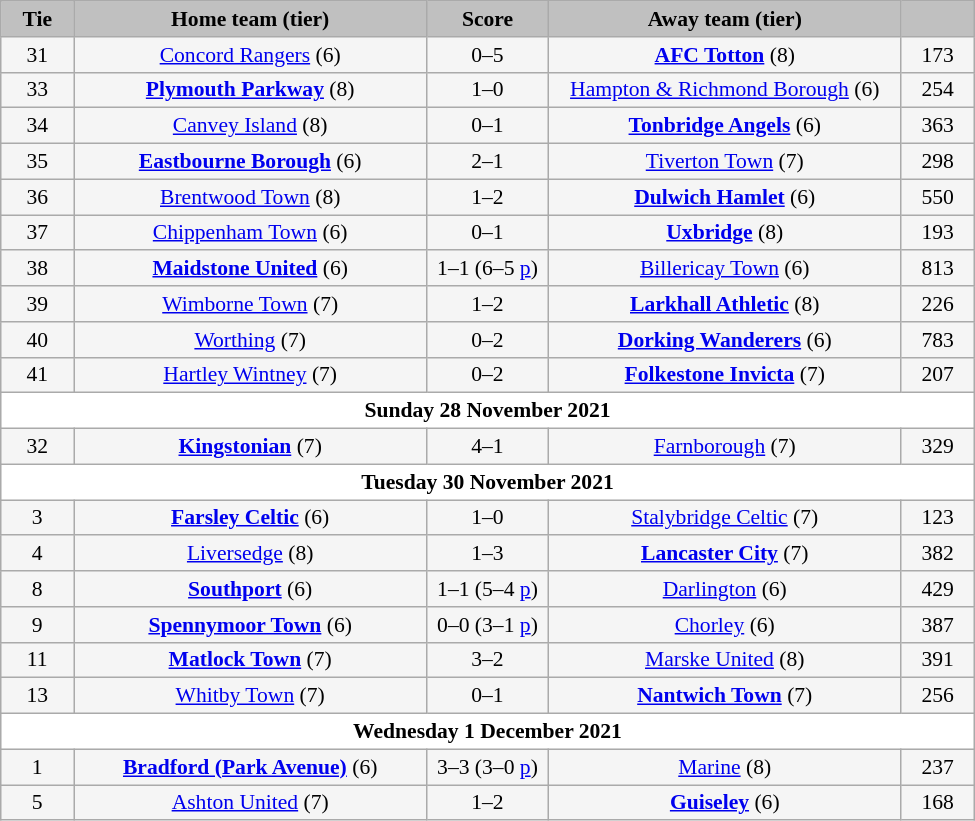<table class="wikitable" style="width: 650px; background:WhiteSmoke; text-align:center; font-size:90%">
<tr>
<td scope="col" style="width:  7.50%; background:silver;"><strong>Tie</strong></td>
<td scope="col" style="width: 36.25%; background:silver;"><strong>Home team (tier)</strong></td>
<td scope="col" style="width: 12.50%; background:silver;"><strong>Score</strong></td>
<td scope="col" style="width: 36.25%; background:silver;"><strong>Away team (tier)</strong></td>
<td scope="col" style="width:  7.50%; background:silver;"><strong></strong></td>
</tr>
<tr>
<td>31</td>
<td><a href='#'>Concord Rangers</a> (6)</td>
<td>0–5</td>
<td><strong><a href='#'>AFC Totton</a></strong> (8)</td>
<td>173</td>
</tr>
<tr>
<td>33</td>
<td><strong><a href='#'>Plymouth Parkway</a></strong> (8)</td>
<td>1–0</td>
<td><a href='#'>Hampton & Richmond Borough</a> (6)</td>
<td>254</td>
</tr>
<tr>
<td>34</td>
<td><a href='#'>Canvey Island</a> (8)</td>
<td>0–1</td>
<td><strong><a href='#'>Tonbridge Angels</a></strong> (6)</td>
<td>363</td>
</tr>
<tr>
<td>35</td>
<td><strong><a href='#'>Eastbourne Borough</a></strong> (6)</td>
<td>2–1</td>
<td><a href='#'>Tiverton Town</a> (7)</td>
<td>298</td>
</tr>
<tr>
<td>36</td>
<td><a href='#'>Brentwood Town</a> (8)</td>
<td>1–2</td>
<td><strong><a href='#'>Dulwich Hamlet</a></strong> (6)</td>
<td>550</td>
</tr>
<tr>
<td>37</td>
<td><a href='#'>Chippenham Town</a> (6)</td>
<td>0–1</td>
<td><strong><a href='#'>Uxbridge</a></strong> (8)</td>
<td>193</td>
</tr>
<tr>
<td>38</td>
<td><strong><a href='#'>Maidstone United</a></strong> (6)</td>
<td>1–1 (6–5 <a href='#'>p</a>)</td>
<td><a href='#'>Billericay Town</a> (6)</td>
<td>813</td>
</tr>
<tr>
<td>39</td>
<td><a href='#'>Wimborne Town</a> (7)</td>
<td>1–2</td>
<td><strong><a href='#'>Larkhall Athletic</a></strong> (8)</td>
<td>226</td>
</tr>
<tr>
<td>40</td>
<td><a href='#'>Worthing</a> (7)</td>
<td>0–2</td>
<td><strong><a href='#'>Dorking Wanderers</a></strong> (6)</td>
<td>783</td>
</tr>
<tr>
<td>41</td>
<td><a href='#'>Hartley Wintney</a> (7)</td>
<td>0–2</td>
<td><strong><a href='#'>Folkestone Invicta</a></strong> (7)</td>
<td>207</td>
</tr>
<tr>
<td colspan="5" style= background:White><strong>Sunday 28 November 2021</strong></td>
</tr>
<tr>
<td>32</td>
<td><strong><a href='#'>Kingstonian</a></strong> (7)</td>
<td>4–1</td>
<td><a href='#'>Farnborough</a> (7)</td>
<td>329</td>
</tr>
<tr>
<td colspan="5" style= background:White><strong>Tuesday 30 November 2021</strong></td>
</tr>
<tr>
<td>3</td>
<td><strong><a href='#'>Farsley Celtic</a></strong> (6)</td>
<td>1–0</td>
<td><a href='#'>Stalybridge Celtic</a> (7)</td>
<td>123</td>
</tr>
<tr>
<td>4</td>
<td><a href='#'>Liversedge</a> (8)</td>
<td>1–3</td>
<td><strong><a href='#'>Lancaster City</a></strong> (7)</td>
<td>382</td>
</tr>
<tr>
<td>8</td>
<td><strong><a href='#'>Southport</a></strong> (6)</td>
<td>1–1  (5–4 <a href='#'>p</a>)</td>
<td><a href='#'>Darlington</a> (6)</td>
<td>429</td>
</tr>
<tr>
<td>9</td>
<td><strong><a href='#'>Spennymoor Town</a></strong> (6)</td>
<td>0–0  (3–1 <a href='#'>p</a>)</td>
<td><a href='#'>Chorley</a> (6)</td>
<td>387</td>
</tr>
<tr>
<td>11</td>
<td><strong><a href='#'>Matlock Town</a></strong> (7)</td>
<td>3–2</td>
<td><a href='#'>Marske United</a> (8)</td>
<td>391</td>
</tr>
<tr>
<td>13</td>
<td><a href='#'>Whitby Town</a> (7)</td>
<td>0–1</td>
<td><strong><a href='#'>Nantwich Town</a></strong> (7)</td>
<td>256</td>
</tr>
<tr>
<td colspan="5" style= background:White><strong>Wednesday 1 December 2021</strong></td>
</tr>
<tr>
<td>1</td>
<td><strong><a href='#'>Bradford (Park Avenue)</a></strong> (6)</td>
<td>3–3 (3–0 <a href='#'>p</a>)</td>
<td><a href='#'>Marine</a> (8)</td>
<td>237</td>
</tr>
<tr>
<td>5</td>
<td><a href='#'>Ashton United</a> (7)</td>
<td>1–2</td>
<td><strong><a href='#'>Guiseley</a></strong> (6)</td>
<td>168</td>
</tr>
</table>
